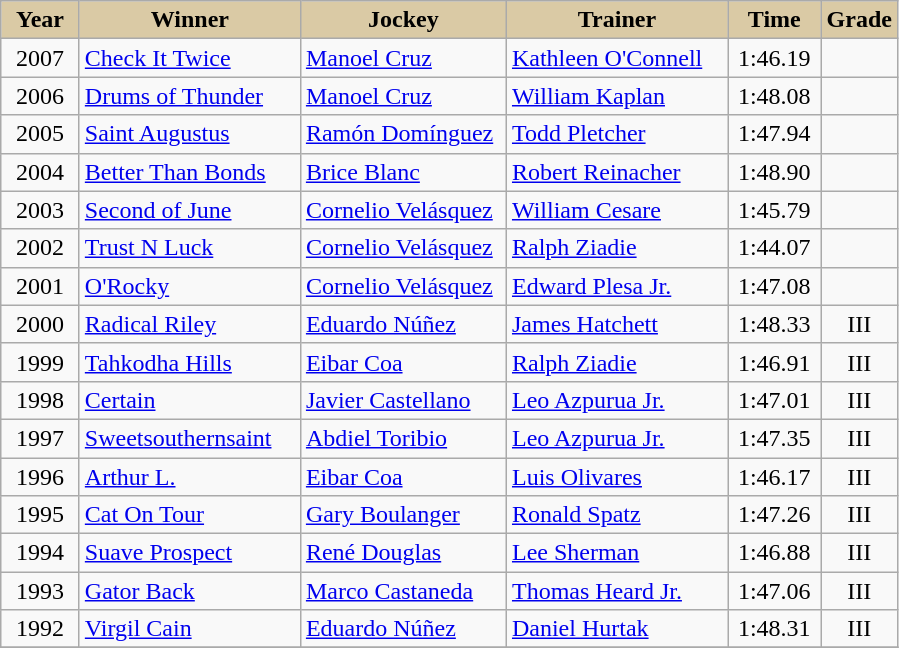<table class="wikitable sortable">
<tr>
<th style="background-color:#DACAA5; width:45px">Year<br></th>
<th style="background-color:#DACAA5; width:140px">Winner<br></th>
<th style="background-color:#DACAA5; width:130px">Jockey<br></th>
<th style="background-color:#DACAA5; width:140px">Trainer<br></th>
<th style="background-color:#DACAA5; width:55px">Time <br></th>
<th style="background-color:#DACAA5; width:35px">Grade<br></th>
</tr>
<tr>
<td align=center>2007</td>
<td><a href='#'>Check It Twice</a></td>
<td><a href='#'>Manoel Cruz</a></td>
<td><a href='#'>Kathleen O'Connell</a></td>
<td align=center>1:46.19</td>
<td align=center></td>
</tr>
<tr>
<td align=center>2006</td>
<td><a href='#'>Drums of Thunder</a></td>
<td><a href='#'>Manoel Cruz</a></td>
<td><a href='#'>William Kaplan</a></td>
<td align=center>1:48.08</td>
<td align=center></td>
</tr>
<tr>
<td align=center>2005</td>
<td><a href='#'>Saint Augustus</a></td>
<td><a href='#'>Ramón Domínguez</a></td>
<td><a href='#'>Todd Pletcher</a></td>
<td align=center>1:47.94</td>
<td align=center></td>
</tr>
<tr>
<td align=center>2004</td>
<td><a href='#'>Better Than Bonds</a></td>
<td><a href='#'>Brice Blanc</a></td>
<td><a href='#'>Robert Reinacher</a></td>
<td align=center>1:48.90</td>
<td align=center></td>
</tr>
<tr>
<td align=center>2003</td>
<td><a href='#'>Second of June</a></td>
<td><a href='#'>Cornelio Velásquez</a></td>
<td><a href='#'>William Cesare</a></td>
<td align=center>1:45.79</td>
<td align=center></td>
</tr>
<tr>
<td align=center>2002</td>
<td><a href='#'>Trust N Luck</a></td>
<td><a href='#'>Cornelio Velásquez</a></td>
<td><a href='#'>Ralph Ziadie</a></td>
<td align=center>1:44.07</td>
<td align=center></td>
</tr>
<tr>
<td align=center>2001</td>
<td><a href='#'>O'Rocky</a></td>
<td><a href='#'>Cornelio Velásquez</a></td>
<td><a href='#'>Edward Plesa Jr.</a></td>
<td align=center>1:47.08</td>
<td align=center></td>
</tr>
<tr>
<td align=center>2000</td>
<td><a href='#'>Radical Riley</a></td>
<td><a href='#'>Eduardo Núñez</a></td>
<td><a href='#'>James Hatchett</a></td>
<td align=center>1:48.33</td>
<td align=center>III</td>
</tr>
<tr>
<td align=center>1999</td>
<td><a href='#'>Tahkodha Hills</a></td>
<td><a href='#'>Eibar Coa</a></td>
<td><a href='#'>Ralph Ziadie</a></td>
<td align=center>1:46.91</td>
<td align=center>III</td>
</tr>
<tr>
<td align=center>1998</td>
<td><a href='#'>Certain</a></td>
<td><a href='#'>Javier Castellano</a></td>
<td><a href='#'>Leo Azpurua Jr.</a></td>
<td align=center>1:47.01</td>
<td align=center>III</td>
</tr>
<tr>
<td align=center>1997</td>
<td><a href='#'>Sweetsouthernsaint</a></td>
<td><a href='#'>Abdiel Toribio</a></td>
<td><a href='#'>Leo Azpurua Jr.</a></td>
<td align=center>1:47.35</td>
<td align=center>III</td>
</tr>
<tr>
<td align=center>1996</td>
<td><a href='#'>Arthur L.</a></td>
<td><a href='#'>Eibar Coa</a></td>
<td><a href='#'>Luis Olivares</a></td>
<td align=center>1:46.17</td>
<td align=center>III</td>
</tr>
<tr>
<td align=center>1995</td>
<td><a href='#'>Cat On Tour</a></td>
<td><a href='#'>Gary Boulanger</a></td>
<td><a href='#'>Ronald Spatz</a></td>
<td align=center>1:47.26</td>
<td align=center>III</td>
</tr>
<tr>
<td align=center>1994</td>
<td><a href='#'>Suave Prospect</a></td>
<td><a href='#'>René Douglas</a></td>
<td><a href='#'>Lee Sherman</a></td>
<td align=center>1:46.88</td>
<td align=center>III</td>
</tr>
<tr>
<td align=center>1993</td>
<td><a href='#'>Gator Back</a></td>
<td><a href='#'>Marco Castaneda</a></td>
<td><a href='#'>Thomas Heard Jr.</a></td>
<td align=center>1:47.06</td>
<td align=center>III</td>
</tr>
<tr>
<td align=center>1992</td>
<td><a href='#'>Virgil Cain</a></td>
<td><a href='#'>Eduardo Núñez</a></td>
<td><a href='#'>Daniel Hurtak</a></td>
<td align=center>1:48.31</td>
<td align=center>III</td>
</tr>
<tr>
</tr>
</table>
